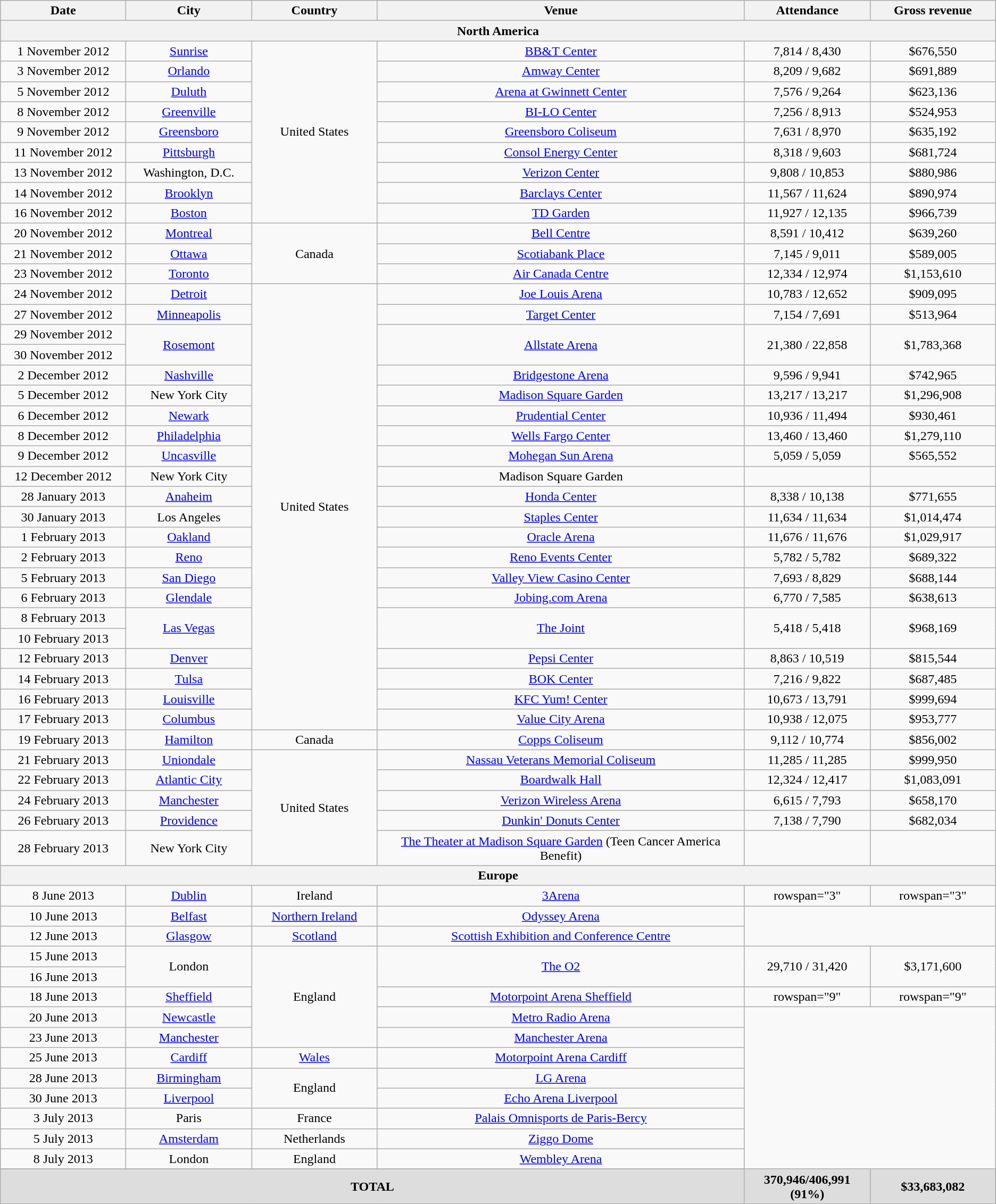<table class="wikitable" style="text-align:center;">
<tr>
<th width="150">Date</th>
<th width="150">City</th>
<th width="150">Country</th>
<th>Venue</th>
<th width="150">Attendance</th>
<th width="150">Gross revenue</th>
</tr>
<tr>
<th colspan="6"><strong>North America</strong></th>
</tr>
<tr>
<td>1 November 2012</td>
<td><a href='#'>Sunrise</a></td>
<td rowspan="9">United States</td>
<td><a href='#'>BB&T Center</a></td>
<td>7,814 / 8,430</td>
<td>$676,550</td>
</tr>
<tr>
<td>3 November 2012</td>
<td><a href='#'>Orlando</a></td>
<td><a href='#'>Amway Center</a></td>
<td>8,209 / 9,682</td>
<td>$691,889</td>
</tr>
<tr>
<td>5 November 2012</td>
<td><a href='#'>Duluth</a></td>
<td><a href='#'>Arena at Gwinnett Center</a></td>
<td>7,576 / 9,264</td>
<td>$623,136</td>
</tr>
<tr>
<td>8 November 2012</td>
<td><a href='#'>Greenville</a></td>
<td><a href='#'>BI-LO Center</a></td>
<td>7,256 / 8,913</td>
<td>$524,953</td>
</tr>
<tr>
<td>9 November 2012</td>
<td><a href='#'>Greensboro</a></td>
<td><a href='#'>Greensboro Coliseum</a></td>
<td>7,631 / 8,970</td>
<td>$635,192</td>
</tr>
<tr>
<td>11 November 2012</td>
<td><a href='#'>Pittsburgh</a></td>
<td><a href='#'>Consol Energy Center</a></td>
<td>8,318 / 9,603</td>
<td>$681,724</td>
</tr>
<tr>
<td>13 November 2012</td>
<td>Washington, D.C.</td>
<td><a href='#'>Verizon Center</a></td>
<td>9,808 / 10,853</td>
<td>$880,986</td>
</tr>
<tr>
<td>14 November 2012</td>
<td><a href='#'>Brooklyn</a></td>
<td><a href='#'>Barclays Center</a></td>
<td>11,567 / 11,624</td>
<td>$890,974</td>
</tr>
<tr>
<td>16 November 2012</td>
<td><a href='#'>Boston</a></td>
<td><a href='#'>TD Garden</a></td>
<td>11,927 / 12,135</td>
<td>$966,739</td>
</tr>
<tr>
<td>20 November 2012</td>
<td><a href='#'>Montreal</a></td>
<td rowspan="3">Canada</td>
<td><a href='#'>Bell Centre</a></td>
<td>8,591 / 10,412</td>
<td>$639,260</td>
</tr>
<tr>
<td>21 November 2012</td>
<td><a href='#'>Ottawa</a></td>
<td><a href='#'>Scotiabank Place</a></td>
<td>7,145 / 9,011</td>
<td>$589,005</td>
</tr>
<tr>
<td>23 November 2012</td>
<td><a href='#'>Toronto</a></td>
<td><a href='#'>Air Canada Centre</a></td>
<td>12,334 / 12,974</td>
<td>$1,153,610</td>
</tr>
<tr>
<td>24 November 2012</td>
<td><a href='#'>Detroit</a></td>
<td rowspan="22">United States</td>
<td><a href='#'>Joe Louis Arena</a></td>
<td>10,783 / 12,652</td>
<td>$909,095</td>
</tr>
<tr>
<td>27 November 2012</td>
<td><a href='#'>Minneapolis</a></td>
<td><a href='#'>Target Center</a></td>
<td>7,154 / 7,691</td>
<td>$513,964</td>
</tr>
<tr>
<td>29 November 2012</td>
<td rowspan="2"><a href='#'>Rosemont</a></td>
<td rowspan="2"><a href='#'>Allstate Arena</a></td>
<td rowspan="2">21,380 / 22,858</td>
<td rowspan="2">$1,783,368</td>
</tr>
<tr>
<td>30 November 2012</td>
</tr>
<tr>
<td>2 December 2012</td>
<td><a href='#'>Nashville</a></td>
<td><a href='#'>Bridgestone Arena</a></td>
<td>9,596 / 9,941</td>
<td>$742,965</td>
</tr>
<tr>
<td>5 December 2012</td>
<td>New York City</td>
<td><a href='#'>Madison Square Garden</a></td>
<td>13,217 / 13,217</td>
<td>$1,296,908</td>
</tr>
<tr>
<td>6 December 2012</td>
<td><a href='#'>Newark</a></td>
<td><a href='#'>Prudential Center</a></td>
<td>10,936 / 11,494</td>
<td>$930,461</td>
</tr>
<tr>
<td>8 December 2012</td>
<td><a href='#'>Philadelphia</a></td>
<td><a href='#'>Wells Fargo Center</a></td>
<td>13,460 / 13,460</td>
<td>$1,279,110</td>
</tr>
<tr>
<td>9 December 2012</td>
<td><a href='#'>Uncasville</a></td>
<td><a href='#'>Mohegan Sun Arena</a></td>
<td>5,059 / 5,059</td>
<td>$565,552</td>
</tr>
<tr>
<td>12 December 2012</td>
<td>New York City</td>
<td>Madison Square Garden</td>
<td></td>
<td></td>
</tr>
<tr>
<td>28 January 2013</td>
<td><a href='#'>Anaheim</a></td>
<td><a href='#'>Honda Center</a></td>
<td>8,338 / 10,138</td>
<td>$771,655</td>
</tr>
<tr>
<td>30 January 2013</td>
<td>Los Angeles</td>
<td><a href='#'>Staples Center</a></td>
<td>11,634 / 11,634</td>
<td>$1,014,474</td>
</tr>
<tr>
<td>1 February 2013</td>
<td><a href='#'>Oakland</a></td>
<td><a href='#'>Oracle Arena</a></td>
<td>11,676 / 11,676</td>
<td>$1,029,917</td>
</tr>
<tr>
<td>2 February 2013</td>
<td><a href='#'>Reno</a></td>
<td><a href='#'>Reno Events Center</a></td>
<td>5,782 / 5,782</td>
<td>$689,322</td>
</tr>
<tr>
<td>5 February 2013</td>
<td><a href='#'>San Diego</a></td>
<td><a href='#'>Valley View Casino Center</a></td>
<td>7,693 / 8,829</td>
<td>$688,144</td>
</tr>
<tr>
<td>6 February 2013</td>
<td><a href='#'>Glendale</a></td>
<td><a href='#'>Jobing.com Arena</a></td>
<td>6,770 / 7,585</td>
<td>$638,613</td>
</tr>
<tr>
<td>8 February 2013</td>
<td rowspan="2"><a href='#'>Las Vegas</a></td>
<td rowspan="2"><a href='#'>The Joint</a></td>
<td rowspan="2">5,418 / 5,418</td>
<td rowspan="2">$968,169</td>
</tr>
<tr>
<td>10 February 2013</td>
</tr>
<tr>
<td>12 February 2013</td>
<td><a href='#'>Denver</a></td>
<td><a href='#'>Pepsi Center</a></td>
<td>8,863 / 10,519</td>
<td>$815,544</td>
</tr>
<tr>
<td>14 February 2013</td>
<td><a href='#'>Tulsa</a></td>
<td><a href='#'>BOK Center</a></td>
<td>7,216 / 9,822</td>
<td>$687,485</td>
</tr>
<tr>
<td>16 February 2013</td>
<td><a href='#'>Louisville</a></td>
<td><a href='#'>KFC Yum! Center</a></td>
<td>10,673 / 13,791</td>
<td>$999,694</td>
</tr>
<tr>
<td>17 February 2013</td>
<td><a href='#'>Columbus</a></td>
<td><a href='#'>Value City Arena</a></td>
<td>10,938 / 12,075</td>
<td>$953,777</td>
</tr>
<tr>
<td>19 February 2013</td>
<td><a href='#'>Hamilton</a></td>
<td>Canada</td>
<td><a href='#'>Copps Coliseum</a></td>
<td>9,112 / 10,774</td>
<td>$856,002</td>
</tr>
<tr>
<td>21 February 2013</td>
<td><a href='#'>Uniondale</a></td>
<td rowspan="5">United States</td>
<td><a href='#'>Nassau Veterans Memorial Coliseum</a></td>
<td>11,285 / 11,285</td>
<td>$999,950</td>
</tr>
<tr>
<td>22 February 2013</td>
<td><a href='#'>Atlantic City</a></td>
<td><a href='#'>Boardwalk Hall</a></td>
<td>12,324 / 12,417</td>
<td>$1,083,091</td>
</tr>
<tr>
<td>24 February 2013</td>
<td><a href='#'>Manchester</a></td>
<td><a href='#'>Verizon Wireless Arena</a></td>
<td>6,615 / 7,793</td>
<td>$658,170</td>
</tr>
<tr>
<td>26 February 2013</td>
<td><a href='#'>Providence</a></td>
<td><a href='#'>Dunkin' Donuts Center</a></td>
<td>7,138 / 7,790</td>
<td>$682,034</td>
</tr>
<tr>
<td>28 February 2013</td>
<td>New York City</td>
<td><a href='#'>The Theater at Madison Square Garden</a> (Teen Cancer America Benefit)</td>
<td></td>
<td></td>
</tr>
<tr>
<th colspan="6"><strong>Europe</strong></th>
</tr>
<tr>
<td>8 June 2013</td>
<td><a href='#'>Dublin</a></td>
<td>Ireland</td>
<td><a href='#'>3Arena</a></td>
<td>rowspan="3" </td>
<td>rowspan="3" </td>
</tr>
<tr>
<td>10 June 2013</td>
<td><a href='#'>Belfast</a></td>
<td><a href='#'>Northern Ireland</a></td>
<td><a href='#'>Odyssey Arena</a></td>
</tr>
<tr>
<td>12 June 2013</td>
<td><a href='#'>Glasgow</a></td>
<td><a href='#'>Scotland</a></td>
<td><a href='#'>Scottish Exhibition and Conference Centre</a></td>
</tr>
<tr>
<td>15 June 2013</td>
<td rowspan="2">London</td>
<td rowspan="5">England</td>
<td rowspan="2"><a href='#'>The O2</a></td>
<td rowspan="2">29,710 / 31,420</td>
<td rowspan="2">$3,171,600</td>
</tr>
<tr>
<td>16 June 2013</td>
</tr>
<tr>
<td>18 June 2013</td>
<td><a href='#'>Sheffield</a></td>
<td><a href='#'>Motorpoint Arena Sheffield</a></td>
<td>rowspan="9" </td>
<td>rowspan="9" </td>
</tr>
<tr>
<td>20 June 2013</td>
<td><a href='#'>Newcastle</a></td>
<td><a href='#'>Metro Radio Arena</a></td>
</tr>
<tr>
<td>23 June 2013</td>
<td><a href='#'>Manchester</a></td>
<td><a href='#'>Manchester Arena</a></td>
</tr>
<tr>
<td>25 June 2013</td>
<td><a href='#'>Cardiff</a></td>
<td><a href='#'>Wales</a></td>
<td><a href='#'>Motorpoint Arena Cardiff</a></td>
</tr>
<tr>
<td>28 June 2013</td>
<td><a href='#'>Birmingham</a></td>
<td rowspan="2">England</td>
<td><a href='#'>LG Arena</a></td>
</tr>
<tr>
<td>30 June 2013</td>
<td><a href='#'>Liverpool</a></td>
<td><a href='#'>Echo Arena Liverpool</a></td>
</tr>
<tr>
<td>3 July 2013</td>
<td>Paris</td>
<td>France</td>
<td><a href='#'>Palais Omnisports de Paris-Bercy</a></td>
</tr>
<tr>
<td>5 July 2013</td>
<td><a href='#'>Amsterdam</a></td>
<td>Netherlands</td>
<td><a href='#'>Ziggo Dome</a></td>
</tr>
<tr>
<td>8 July 2013</td>
<td>London</td>
<td>England</td>
<td><a href='#'>Wembley Arena</a></td>
</tr>
<tr>
</tr>
<tr style="background:#ddd;">
<td colspan="4"><strong>TOTAL</strong></td>
<td><strong>370,946/406,991 (91%)</strong></td>
<td><strong>$33,683,082</strong></td>
</tr>
</table>
